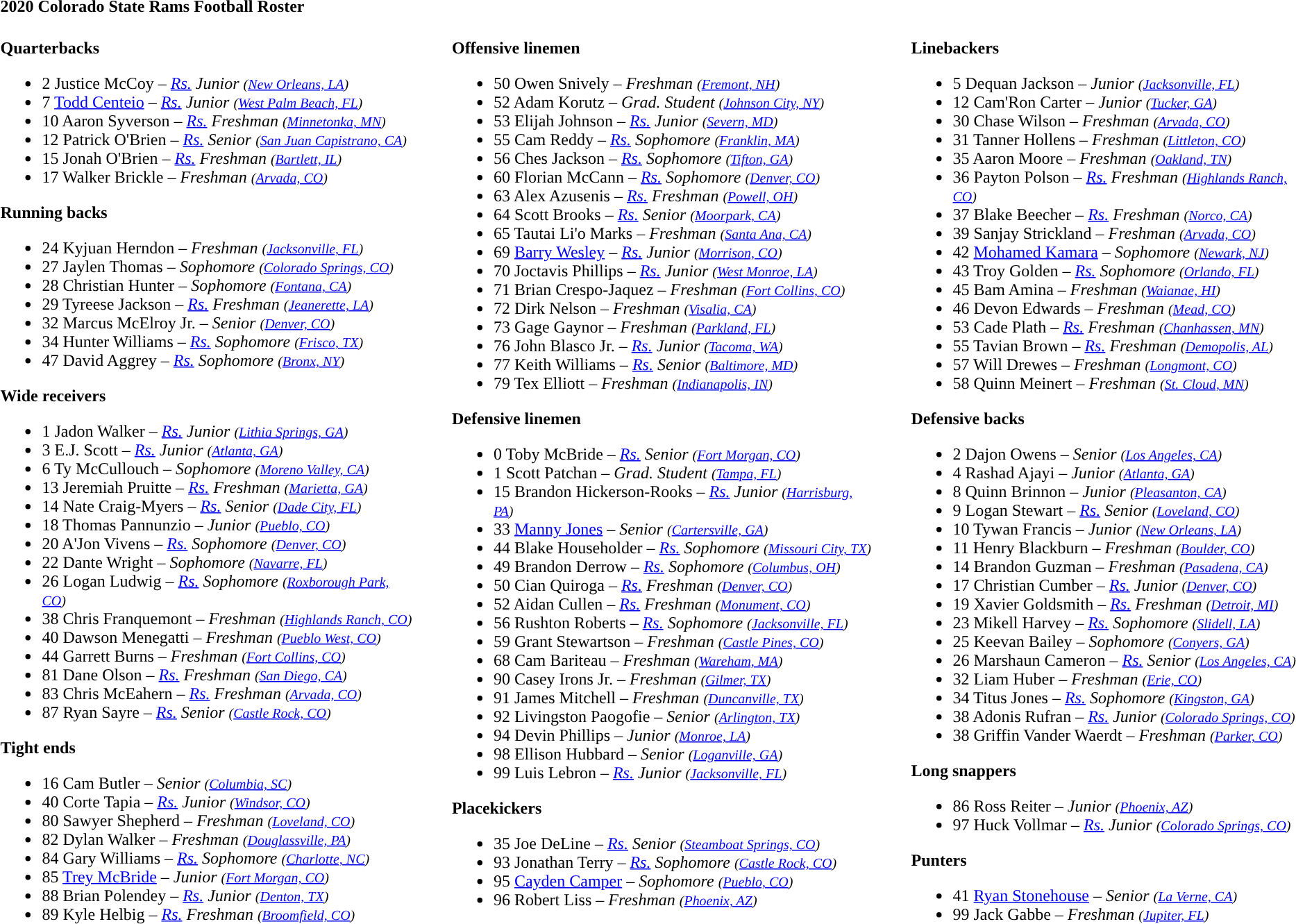<table class="toccolours" style="text-align: left;">
<tr>
<td colspan=11><strong>2020 Colorado State Rams Football Roster</strong></td>
</tr>
<tr>
<td valign="top"><br><strong>Quarterbacks</strong><ul><li>2 Justice McCoy – <em><a href='#'>Rs.</a> Junior <small>(<a href='#'>New Orleans, LA</a>)</small></em></li><li>7 <a href='#'>Todd Centeio</a> – <em><a href='#'>Rs.</a> Junior <small>(<a href='#'>West Palm Beach, FL</a>)</small></em></li><li>10 Aaron Syverson – <em><a href='#'>Rs.</a> Freshman <small>(<a href='#'>Minnetonka, MN</a>)</small></em></li><li>12 Patrick O'Brien – <em><a href='#'>Rs.</a> Senior <small>(<a href='#'>San Juan Capistrano, CA</a>)</small></em></li><li>15 Jonah O'Brien – <em><a href='#'>Rs.</a> Freshman <small>(<a href='#'>Bartlett, IL</a>)</small></em></li><li>17 Walker Brickle – <em> Freshman <small>(<a href='#'>Arvada, CO</a>)</small></em></li></ul><strong>Running backs</strong><ul><li>24 Kyjuan Herndon – <em> Freshman <small>(<a href='#'>Jacksonville, FL</a>)</small></em></li><li>27 Jaylen Thomas – <em> Sophomore <small>(<a href='#'>Colorado Springs, CO</a>)</small></em></li><li>28 Christian Hunter – <em>Sophomore <small>(<a href='#'>Fontana, CA</a>)</small></em></li><li>29 Tyreese Jackson – <em><a href='#'>Rs.</a> Freshman <small>(<a href='#'>Jeanerette, LA</a>)</small></em></li><li>32 Marcus McElroy Jr. – <em>Senior <small>(<a href='#'>Denver, CO</a>)</small></em></li><li>34 Hunter Williams – <em><a href='#'>Rs.</a> Sophomore <small>(<a href='#'>Frisco, TX</a>)</small></em></li><li>47 David Aggrey – <em><a href='#'>Rs.</a> Sophomore <small>(<a href='#'>Bronx, NY</a>)</small></em></li></ul><strong>Wide receivers</strong><ul><li>1 Jadon Walker – <em><a href='#'>Rs.</a> Junior <small>(<a href='#'>Lithia Springs, GA</a>)</small></em></li><li>3 E.J. Scott – <em><a href='#'>Rs.</a> Junior <small>(<a href='#'>Atlanta, GA</a>)</small></em></li><li>6 Ty McCullouch – <em>Sophomore <small>(<a href='#'>Moreno Valley, CA</a>)</small></em></li><li>13 Jeremiah Pruitte – <em><a href='#'>Rs.</a> Freshman <small>(<a href='#'>Marietta, GA</a>)</small></em></li><li>14 Nate Craig-Myers – <em><a href='#'>Rs.</a> Senior <small>(<a href='#'>Dade City, FL</a>)</small></em></li><li>18 Thomas Pannunzio – <em>Junior <small>(<a href='#'>Pueblo, CO</a>)</small></em></li><li>20 A'Jon Vivens – <em><a href='#'>Rs.</a> Sophomore <small>(<a href='#'>Denver, CO</a>)</small></em></li><li>22 Dante Wright – <em>Sophomore <small>(<a href='#'>Navarre, FL</a>)</small></em></li><li>26 Logan Ludwig – <em><a href='#'>Rs.</a> Sophomore <small>(<a href='#'>Roxborough Park, CO</a>)</small></em></li><li>38 Chris Franquemont – <em> Freshman <small>(<a href='#'>Highlands Ranch, CO</a>)</small></em></li><li>40 Dawson Menegatti – <em> Freshman <small>(<a href='#'>Pueblo West, CO</a>)</small></em></li><li>44 Garrett Burns – <em> Freshman <small>(<a href='#'>Fort Collins, CO</a>)</small></em></li><li>81 Dane Olson – <em><a href='#'>Rs.</a> Freshman <small>(<a href='#'>San Diego, CA</a>)</small></em></li><li>83 Chris McEahern – <em><a href='#'>Rs.</a> Freshman <small>(<a href='#'>Arvada, CO</a>)</small></em></li><li>87 Ryan Sayre – <em><a href='#'>Rs.</a> Senior <small>(<a href='#'>Castle Rock, CO</a>)</small></em></li></ul><strong>Tight ends</strong><ul><li>16 Cam Butler – <em>Senior <small>(<a href='#'>Columbia, SC</a>)</small></em></li><li>40 Corte Tapia – <em><a href='#'>Rs.</a> Junior <small>(<a href='#'>Windsor, CO</a>)</small></em></li><li>80 Sawyer Shepherd – <em> Freshman <small>(<a href='#'>Loveland, CO</a>)</small></em></li><li>82 Dylan Walker – <em> Freshman <small>(<a href='#'>Douglassville, PA</a>)</small></em></li><li>84 Gary Williams – <em><a href='#'>Rs.</a> Sophomore <small>(<a href='#'>Charlotte, NC</a>)</small></em></li><li>85 <a href='#'>Trey McBride</a> – <em>Junior <small>(<a href='#'>Fort Morgan, CO</a>)</small></em></li><li>88 Brian Polendey – <em><a href='#'>Rs.</a> Junior <small>(<a href='#'>Denton, TX</a>)</small></em></li><li>89 Kyle Helbig – <em><a href='#'>Rs.</a> Freshman <small>(<a href='#'>Broomfield, CO</a>)</small></em></li></ul></td>
<td width="30"> </td>
<td valign="top"><br><strong>Offensive linemen</strong><ul><li>50 Owen Snively – <em> Freshman <small>(<a href='#'>Fremont, NH</a>)</small></em></li><li>52 Adam Korutz – <em>Grad. Student <small>(<a href='#'>Johnson City, NY</a>)</small></em></li><li>53 Elijah Johnson – <em><a href='#'>Rs.</a> Junior <small>(<a href='#'>Severn, MD</a>)</small></em></li><li>55 Cam Reddy – <em><a href='#'>Rs.</a> Sophomore <small>(<a href='#'>Franklin, MA</a>)</small></em></li><li>56 Ches Jackson – <em><a href='#'>Rs.</a> Sophomore <small>(<a href='#'>Tifton, GA</a>)</small></em></li><li>60 Florian McCann – <em><a href='#'>Rs.</a> Sophomore <small>(<a href='#'>Denver, CO</a>)</small></em></li><li>63 Alex Azusenis – <em><a href='#'>Rs.</a> Freshman <small>(<a href='#'>Powell, OH</a>)</small></em></li><li>64 Scott Brooks – <em><a href='#'>Rs.</a> Senior <small>(<a href='#'>Moorpark, CA</a>)</small></em></li><li>65 Tautai Li'o Marks – <em> Freshman <small>(<a href='#'>Santa Ana, CA</a>)</small></em></li><li>69 <a href='#'>Barry Wesley</a> – <em><a href='#'>Rs.</a> Junior <small>(<a href='#'>Morrison, CO</a>)</small></em></li><li>70 Joctavis Phillips – <em><a href='#'>Rs.</a> Junior <small>(<a href='#'>West Monroe, LA</a>)</small></em></li><li>71 Brian Crespo-Jaquez – <em> Freshman <small>(<a href='#'>Fort Collins, CO</a>)</small></em></li><li>72 Dirk Nelson – <em> Freshman <small>(<a href='#'>Visalia, CA</a>)</small></em></li><li>73 Gage Gaynor – <em>Freshman <small>(<a href='#'>Parkland, FL</a>)</small></em></li><li>76 John Blasco Jr. – <em><a href='#'>Rs.</a> Junior <small>(<a href='#'>Tacoma, WA</a>)</small></em></li><li>77 Keith Williams – <em><a href='#'>Rs.</a> Senior <small>(<a href='#'>Baltimore, MD</a>)</small></em></li><li>79 Tex Elliott – <em> Freshman <small>(<a href='#'>Indianapolis, IN</a>)</small></em></li></ul><strong>Defensive linemen</strong><ul><li>0 Toby McBride – <em><a href='#'>Rs.</a> Senior <small>(<a href='#'>Fort Morgan, CO</a>)</small></em></li><li>1 Scott Patchan – <em>Grad. Student <small>(<a href='#'>Tampa, FL</a>)</small></em></li><li>15 Brandon Hickerson-Rooks – <em><a href='#'>Rs.</a> Junior <small>(<a href='#'>Harrisburg, PA</a>)</small></em></li><li>33 <a href='#'>Manny Jones</a> – <em>Senior <small>(<a href='#'>Cartersville, GA</a>)</small></em></li><li>44 Blake Householder – <em><a href='#'>Rs.</a> Sophomore <small>(<a href='#'>Missouri City, TX</a>)</small></em></li><li>49 Brandon Derrow – <em><a href='#'>Rs.</a> Sophomore <small>(<a href='#'>Columbus, OH</a>)</small></em></li><li>50 Cian Quiroga – <em><a href='#'>Rs.</a> Freshman <small>(<a href='#'>Denver, CO</a>)</small></em></li><li>52 Aidan Cullen – <em><a href='#'>Rs.</a> Freshman <small>(<a href='#'>Monument, CO</a>)</small></em></li><li>56 Rushton Roberts – <em><a href='#'>Rs.</a> Sophomore <small>(<a href='#'>Jacksonville, FL</a>)</small></em></li><li>59 Grant Stewartson – <em> Freshman <small>(<a href='#'>Castle Pines, CO</a>)</small></em></li><li>68 Cam Bariteau – <em>Freshman <small>(<a href='#'>Wareham, MA</a>)</small></em></li><li>90 Casey Irons Jr. – <em> Freshman <small>(<a href='#'>Gilmer, TX</a>)</small></em></li><li>91 James Mitchell – <em>Freshman <small>(<a href='#'>Duncanville, TX</a>)</small></em></li><li>92 Livingston Paogofie – <em>Senior <small>(<a href='#'>Arlington, TX</a>)</small></em></li><li>94 Devin Phillips – <em>Junior <small>(<a href='#'>Monroe, LA</a>)</small></em></li><li>98 Ellison Hubbard – <em>Senior <small>(<a href='#'>Loganville, GA</a>)</small></em></li><li>99 Luis Lebron – <em><a href='#'>Rs.</a> Junior <small>(<a href='#'>Jacksonville, FL</a>)</small></em></li></ul><strong>Placekickers</strong><ul><li>35 Joe DeLine – <em><a href='#'>Rs.</a> Senior <small>(<a href='#'>Steamboat Springs, CO</a>)</small></em></li><li>93 Jonathan Terry – <em><a href='#'>Rs.</a> Sophomore <small>(<a href='#'>Castle Rock, CO</a>)</small></em></li><li>95 <a href='#'>Cayden Camper</a> – <em>Sophomore <small>(<a href='#'>Pueblo, CO</a>)</small></em></li><li>96 Robert Liss – <em> Freshman <small>(<a href='#'>Phoenix, AZ</a>)</small></em></li></ul></td>
<td width="30"> </td>
<td valign="top"><br><strong>Linebackers</strong><ul><li>5 Dequan Jackson – <em>Junior <small>(<a href='#'>Jacksonville, FL</a>)</small></em></li><li>12 Cam'Ron Carter – <em>Junior <small>(<a href='#'>Tucker, GA</a>)</small></em></li><li>30 Chase Wilson – <em>Freshman <small>(<a href='#'>Arvada, CO</a>)</small></em></li><li>31 Tanner Hollens – <em>Freshman <small>(<a href='#'>Littleton, CO</a>)</small></em></li><li>35 Aaron Moore – <em>Freshman <small>(<a href='#'>Oakland, TN</a>)</small></em></li><li>36 Payton Polson – <em><a href='#'>Rs.</a> Freshman <small>(<a href='#'>Highlands Ranch, CO</a>)</small></em></li><li>37 Blake Beecher – <em><a href='#'>Rs.</a> Freshman <small>(<a href='#'>Norco, CA</a>)</small></em></li><li>39 Sanjay Strickland – <em>Freshman <small>(<a href='#'>Arvada, CO</a>)</small></em></li><li>42 <a href='#'>Mohamed Kamara</a> – <em>Sophomore <small>(<a href='#'>Newark, NJ</a>)</small></em></li><li>43 Troy Golden – <em><a href='#'>Rs.</a> Sophomore <small>(<a href='#'>Orlando, FL</a>)</small></em></li><li>45 Bam Amina – <em>Freshman <small>(<a href='#'>Waianae, HI</a>)</small></em></li><li>46 Devon Edwards – <em> Freshman <small>(<a href='#'>Mead, CO</a>)</small></em></li><li>53 Cade Plath – <em><a href='#'>Rs.</a> Freshman <small>(<a href='#'>Chanhassen, MN</a>)</small></em></li><li>55 Tavian Brown – <em><a href='#'>Rs.</a> Freshman <small>(<a href='#'>Demopolis, AL</a>)</small></em></li><li>57 Will Drewes – <em>Freshman <small>(<a href='#'>Longmont, CO</a>)</small></em></li><li>58 Quinn Meinert – <em>Freshman <small>(<a href='#'>St. Cloud, MN</a>)</small></em></li></ul><strong>Defensive backs</strong><ul><li>2 Dajon Owens – <em>Senior <small>(<a href='#'>Los Angeles, CA</a>)</small></em></li><li>4 Rashad Ajayi – <em>Junior <small>(<a href='#'>Atlanta, GA</a>)</small></em></li><li>8 Quinn Brinnon – <em>Junior <small>(<a href='#'>Pleasanton, CA</a>)</small></em></li><li>9 Logan Stewart – <em><a href='#'>Rs.</a> Senior <small>(<a href='#'>Loveland, CO</a>)</small></em></li><li>10 Tywan Francis – <em>Junior <small>(<a href='#'>New Orleans, LA</a>)</small></em></li><li>11 Henry Blackburn – <em>Freshman <small>(<a href='#'>Boulder, CO</a>)</small></em></li><li>14 Brandon Guzman – <em> Freshman <small>(<a href='#'>Pasadena, CA</a>)</small></em></li><li>17 Christian Cumber – <em><a href='#'>Rs.</a> Junior <small>(<a href='#'>Denver, CO</a>)</small></em></li><li>19 Xavier Goldsmith – <em><a href='#'>Rs.</a> Freshman <small>(<a href='#'>Detroit, MI</a>)</small></em></li><li>23 Mikell Harvey –  <em><a href='#'>Rs.</a> Sophomore <small>(<a href='#'>Slidell, LA</a>)</small></em></li><li>25 Keevan Bailey – <em>Sophomore <small>(<a href='#'>Conyers, GA</a>)</small></em></li><li>26 Marshaun Cameron – <em><a href='#'>Rs.</a> Senior <small>(<a href='#'>Los Angeles, CA</a>)</small></em></li><li>32 Liam Huber – <em>Freshman <small>(<a href='#'>Erie, CO</a>)</small></em></li><li>34 Titus Jones – <em><a href='#'>Rs.</a> Sophomore <small>(<a href='#'>Kingston, GA</a>)</small></em></li><li>38 Adonis Rufran – <em><a href='#'>Rs.</a> Junior <small>(<a href='#'>Colorado Springs, CO</a>)</small></em></li><li>38 Griffin Vander Waerdt – <em> Freshman <small>(<a href='#'>Parker, CO</a>)</small></em></li></ul><strong>Long snappers</strong><ul><li>86 Ross Reiter – <em>Junior <small>(<a href='#'>Phoenix, AZ</a>)</small></em></li><li>97 Huck Vollmar – <em><a href='#'>Rs.</a> Junior <small>(<a href='#'>Colorado Springs, CO</a>)</small></em></li></ul><strong>Punters</strong><ul><li>41 <a href='#'>Ryan Stonehouse</a> – <em>Senior <small>(<a href='#'>La Verne, CA</a>)</small></em></li><li>99 Jack Gabbe – <em>Freshman <small>(<a href='#'>Jupiter, FL</a>)</small></em></li></ul></td>
</tr>
</table>
